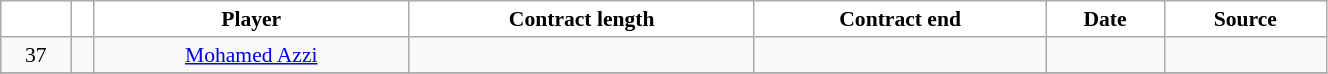<table class="wikitable sortable" style="width:70%; text-align:center; font-size:90%; text-align:centre;">
<tr>
<th style="background:white; color:black; text-align:center;"></th>
<th style="background:white; color:black; text-align:center;"></th>
<th style="background:white; color:black; text-align:center;">Player</th>
<th style="background:white; color:black; text-align:center;">Contract length</th>
<th style="background:white; color:black; text-align:center;">Contract end</th>
<th style="background:white; color:black; text-align:center;">Date</th>
<th style="background:white; color:black; text-align:center;">Source</th>
</tr>
<tr>
<td align=center>37</td>
<td align=center></td>
<td><a href='#'>Mohamed Azzi</a></td>
<td align=center></td>
<td align=center></td>
<td align=center></td>
<td align=center></td>
</tr>
<tr>
</tr>
</table>
